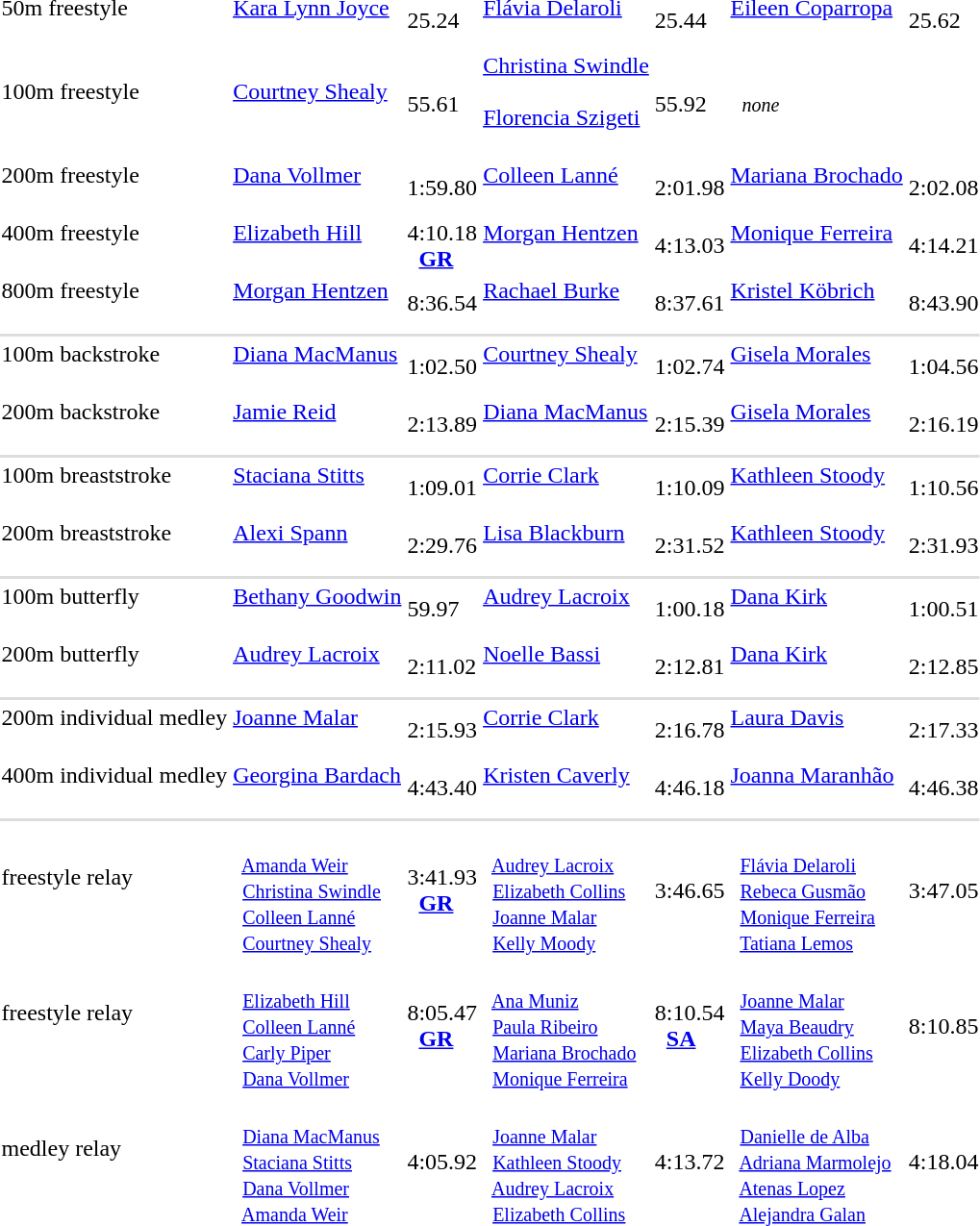<table>
<tr>
<td>50m freestyle <br>  </td>
<td><a href='#'>Kara Lynn Joyce</a> <small><br>  </small></td>
<td>25.24</td>
<td><a href='#'>Flávia Delaroli</a> <small><br>  </small></td>
<td>25.44</td>
<td><a href='#'>Eileen Coparropa</a> <small><br>  </small></td>
<td>25.62</td>
</tr>
<tr>
<td>100m freestyle <br>  </td>
<td><a href='#'>Courtney Shealy</a> <small><br>  </small></td>
<td>55.61</td>
<td><a href='#'>Christina Swindle</a> <small><br>  </small> <br> <a href='#'>Florencia Szigeti</a> <small><br>  </small></td>
<td>55.92</td>
<td>  <small><em>none</em></small></td>
<td></td>
</tr>
<tr>
<td>200m freestyle <br>  </td>
<td><a href='#'>Dana Vollmer</a> <small><br>  </small></td>
<td>1:59.80</td>
<td><a href='#'>Colleen Lanné</a> <small><br>  </small></td>
<td>2:01.98</td>
<td><a href='#'>Mariana Brochado</a> <small><br>  </small></td>
<td>2:02.08</td>
</tr>
<tr>
<td>400m freestyle <br>  </td>
<td><a href='#'>Elizabeth Hill</a> <small><br>  </small></td>
<td>4:10.18 <br>   <strong><a href='#'>GR</a></strong></td>
<td><a href='#'>Morgan Hentzen</a> <small><br>  </small></td>
<td>4:13.03</td>
<td><a href='#'>Monique Ferreira</a> <small><br>  </small></td>
<td>4:14.21</td>
</tr>
<tr>
<td>800m freestyle <br>  </td>
<td><a href='#'>Morgan Hentzen</a> <small><br>  </small></td>
<td>8:36.54</td>
<td><a href='#'>Rachael Burke</a> <small><br>  </small></td>
<td>8:37.61</td>
<td><a href='#'>Kristel Köbrich</a> <small><br>  </small></td>
<td>8:43.90</td>
</tr>
<tr bgcolor=#DDDDDD>
<td colspan=7></td>
</tr>
<tr>
<td>100m backstroke <br>  </td>
<td><a href='#'>Diana MacManus</a> <small><br>  </small></td>
<td>1:02.50</td>
<td><a href='#'>Courtney Shealy</a> <small><br>  </small></td>
<td>1:02.74</td>
<td><a href='#'>Gisela Morales</a> <small><br>  </small></td>
<td>1:04.56</td>
</tr>
<tr>
<td>200m backstroke <br>  </td>
<td><a href='#'>Jamie Reid</a> <small><br>  </small></td>
<td>2:13.89</td>
<td><a href='#'>Diana MacManus</a> <small><br>  </small></td>
<td>2:15.39</td>
<td><a href='#'>Gisela Morales</a> <small><br>  </small></td>
<td>2:16.19</td>
</tr>
<tr bgcolor=#DDDDDD>
<td colspan=7></td>
</tr>
<tr>
<td>100m breaststroke <br>  </td>
<td><a href='#'>Staciana Stitts</a> <small><br>  </small></td>
<td>1:09.01</td>
<td><a href='#'>Corrie Clark</a> <small><br>  </small></td>
<td>1:10.09</td>
<td><a href='#'>Kathleen Stoody</a> <small><br>  </small></td>
<td>1:10.56</td>
</tr>
<tr>
<td>200m breaststroke <br>  </td>
<td><a href='#'>Alexi Spann</a> <small><br>  </small></td>
<td>2:29.76</td>
<td><a href='#'>Lisa Blackburn</a> <small><br>  </small></td>
<td>2:31.52</td>
<td><a href='#'>Kathleen Stoody</a> <small><br>  </small></td>
<td>2:31.93</td>
</tr>
<tr bgcolor=#DDDDDD>
<td colspan=7></td>
</tr>
<tr>
<td>100m butterfly <br>  </td>
<td><a href='#'>Bethany Goodwin</a> <small><br>  </small></td>
<td>59.97</td>
<td><a href='#'>Audrey Lacroix</a> <small><br>  </small></td>
<td>1:00.18</td>
<td><a href='#'>Dana Kirk</a> <small><br>  </small></td>
<td>1:00.51</td>
</tr>
<tr>
<td>200m butterfly <br>  </td>
<td><a href='#'>Audrey Lacroix</a> <small><br>  </small></td>
<td>2:11.02</td>
<td><a href='#'>Noelle Bassi</a> <small><br>  </small></td>
<td>2:12.81</td>
<td><a href='#'>Dana Kirk</a> <small><br>  </small></td>
<td>2:12.85</td>
</tr>
<tr bgcolor=#DDDDDD>
<td colspan=7></td>
</tr>
<tr>
<td>200m individual medley <br>  </td>
<td><a href='#'>Joanne Malar</a> <small><br>  </small></td>
<td>2:15.93</td>
<td><a href='#'>Corrie Clark</a> <small><br>  </small></td>
<td>2:16.78</td>
<td><a href='#'>Laura Davis</a> <small><br>  </small></td>
<td>2:17.33</td>
</tr>
<tr>
<td>400m individual medley <br>  </td>
<td><a href='#'>Georgina Bardach</a> <small><br>  </small></td>
<td>4:43.40</td>
<td><a href='#'>Kristen Caverly</a> <small><br>  </small></td>
<td>4:46.18</td>
<td><a href='#'>Joanna Maranhão</a> <small><br>  </small></td>
<td>4:46.38</td>
</tr>
<tr bgcolor=#DDDDDD>
<td colspan=7></td>
</tr>
<tr>
<td> freestyle relay <br>  </td>
<td> <small><br>   <a href='#'>Amanda Weir</a><br>   <a href='#'>Christina Swindle</a><br>   <a href='#'>Colleen Lanné</a><br>   <a href='#'>Courtney Shealy</a></small></td>
<td>3:41.93 <br>   <strong><a href='#'>GR</a></strong></td>
<td> <small><br>   <a href='#'>Audrey Lacroix</a><br>   <a href='#'>Elizabeth Collins</a><br>   <a href='#'>Joanne Malar</a><br>   <a href='#'>Kelly Moody</a></small></td>
<td>3:46.65</td>
<td> <small><br>   <a href='#'>Flávia Delaroli</a><br>   <a href='#'>Rebeca Gusmão</a><br>   <a href='#'>Monique Ferreira</a><br>   <a href='#'>Tatiana Lemos</a></small></td>
<td>3:47.05</td>
</tr>
<tr>
<td> freestyle relay <br>  </td>
<td> <small><br>   <a href='#'>Elizabeth Hill</a><br>   <a href='#'>Colleen Lanné</a><br>   <a href='#'>Carly Piper</a><br>   <a href='#'>Dana Vollmer</a></small></td>
<td>8:05.47 <br>   <strong><a href='#'>GR</a></strong></td>
<td> <small><br>   <a href='#'>Ana Muniz</a><br>   <a href='#'>Paula Ribeiro</a><br>   <a href='#'>Mariana Brochado</a><br>   <a href='#'>Monique Ferreira</a></small></td>
<td>8:10.54 <br>   <strong><a href='#'>SA</a></strong></td>
<td> <small><br>   <a href='#'>Joanne Malar</a><br>   <a href='#'>Maya Beaudry</a><br>   <a href='#'>Elizabeth Collins</a><br>   <a href='#'>Kelly Doody</a></small></td>
<td>8:10.85</td>
</tr>
<tr>
<td> medley relay <br>  </td>
<td> <small><br>   <a href='#'>Diana MacManus</a><br>   <a href='#'>Staciana Stitts</a><br>   <a href='#'>Dana Vollmer</a><br>   <a href='#'>Amanda Weir</a></small></td>
<td>4:05.92</td>
<td> <small><br>   <a href='#'>Joanne Malar</a><br>   <a href='#'>Kathleen Stoody</a><br>   <a href='#'>Audrey Lacroix</a><br>   <a href='#'>Elizabeth Collins</a></small></td>
<td>4:13.72</td>
<td> <small><br>   <a href='#'>Danielle de Alba</a><br>   <a href='#'>Adriana Marmolejo</a><br>   <a href='#'>Atenas Lopez</a><br>   <a href='#'>Alejandra Galan</a></small></td>
<td>4:18.04</td>
</tr>
</table>
